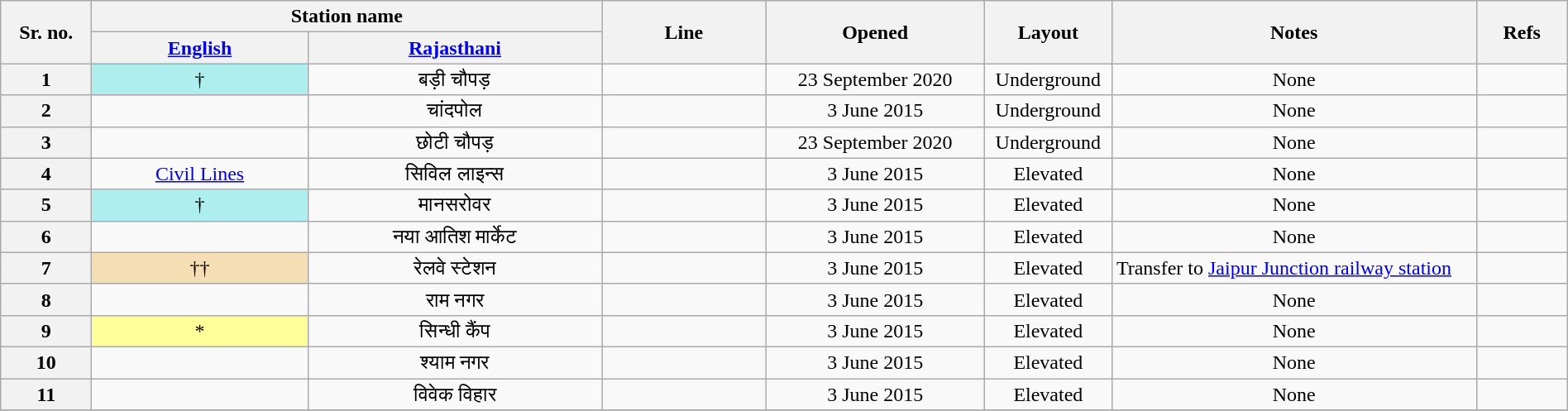<table class="wikitable sortable" style="text-align: left;" style=font-size:95%; width="100%">
<tr>
<th rowspan="2" width="5%">Sr. no.</th>
<th colspan="2" width="28%">Station name</th>
<th rowspan="2" width="9%">Line</th>
<th rowspan="2" width="12%">Opened</th>
<th rowspan="2" width="5%">Layout</th>
<th rowspan="2" width="20%">Notes</th>
<th rowspan="2" width="5%">Refs</th>
</tr>
<tr>
<th><a href='#'>English</a></th>
<th><a href='#'>Rajasthani</a></th>
</tr>
<tr>
<th align="center">1</th>
<td style="background-color:#AFEEEE" align="center">†</td>
<td align="center">बड़ी चौपड़</td>
<td align="center"></td>
<td align="center">23 September 2020</td>
<td align="center">Underground</td>
<td align="center">None</td>
<td></td>
</tr>
<tr>
<th align="center">2</th>
<td align="center"></td>
<td align="center">चांदपोल</td>
<td align="center"></td>
<td align="center">3 June 2015</td>
<td align="center">Underground</td>
<td align="center">None</td>
<td></td>
</tr>
<tr>
<th align="center">3</th>
<td align="center"></td>
<td align="center">छोटी चौपड़</td>
<td align="center"></td>
<td align="center">23 September 2020</td>
<td align="center">Underground</td>
<td align="center">None</td>
<td></td>
</tr>
<tr>
<th align="center">4</th>
<td align="center"><a href='#'>Civil Lines</a></td>
<td align="center">सिविल लाइन्स</td>
<td align="center"></td>
<td align="center">3 June 2015</td>
<td align="center">Elevated</td>
<td align="center">None</td>
<td></td>
</tr>
<tr>
<th align="center">5</th>
<td style="background-color:#AFEEEE" align="center">†</td>
<td align="center">मानसरोवर</td>
<td align="center"></td>
<td align="center">3 June 2015</td>
<td align="center">Elevated</td>
<td align="center">None</td>
<td></td>
</tr>
<tr>
<th align="center">6</th>
<td align="center"></td>
<td align="center">नया आतिश मार्केट</td>
<td align="center"></td>
<td align="center">3 June 2015</td>
<td align="center">Elevated</td>
<td align="center">None</td>
<td></td>
</tr>
<tr>
<th align="center">7</th>
<td style="background-color:#F5DEB3" align="center">††</td>
<td align="center">रेलवे स्टेशन</td>
<td align="center"></td>
<td align="center">3 June 2015</td>
<td align="center">Elevated</td>
<td>Transfer to <a href='#'>Jaipur Junction railway station</a></td>
<td></td>
</tr>
<tr>
<th align="center">8</th>
<td align="center"></td>
<td align="center">राम नगर</td>
<td align="center"></td>
<td align="center">3 June 2015</td>
<td align="center">Elevated</td>
<td align="center">None</td>
<td></td>
</tr>
<tr>
<th align="center">9</th>
<td style="background-color:#FFFF99" align="center">*</td>
<td align="center">सिन्धी कैंप</td>
<td align="center"></td>
<td align="center">3 June 2015</td>
<td align="center">Elevated</td>
<td align="center">None</td>
<td></td>
</tr>
<tr>
<th align="center">10</th>
<td align="center"></td>
<td align="center">श्याम नगर</td>
<td align="center"></td>
<td align="center">3 June 2015</td>
<td align="center">Elevated</td>
<td align="center">None</td>
<td></td>
</tr>
<tr>
<th align="center">11</th>
<td align="center"></td>
<td align="center">विवेक विहार</td>
<td align="center"></td>
<td align="center">3 June 2015</td>
<td align="center">Elevated</td>
<td align="center">None</td>
<td></td>
</tr>
<tr>
</tr>
</table>
